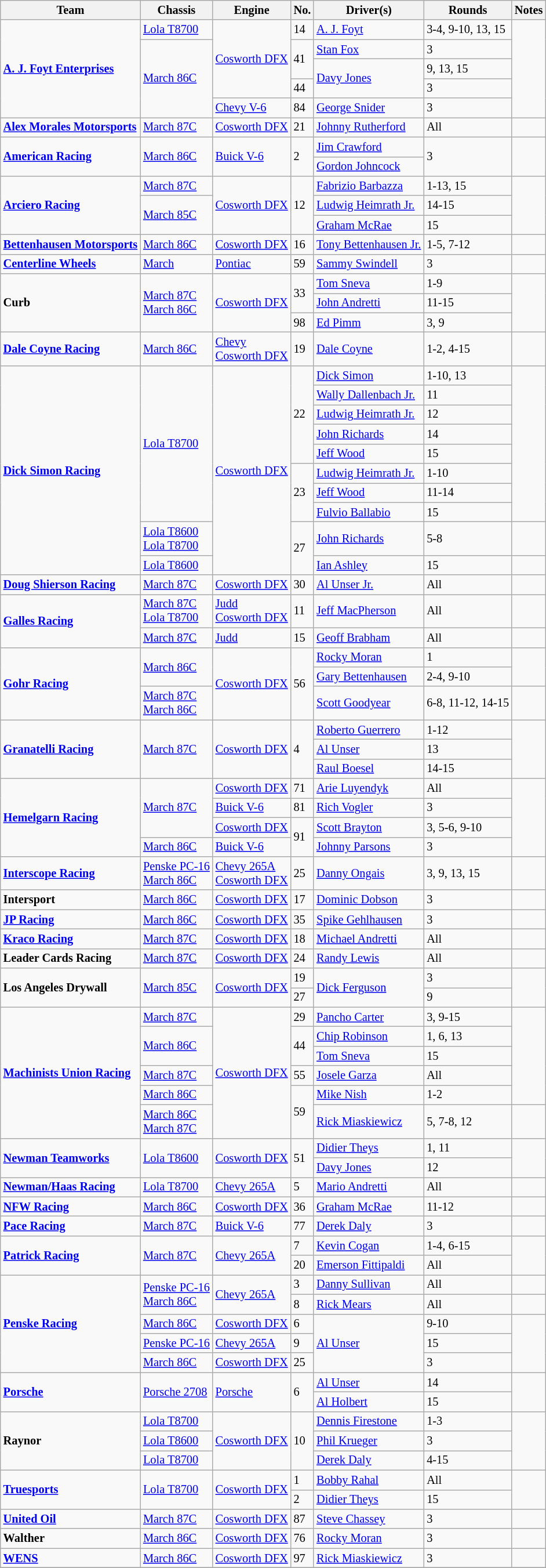<table class="wikitable" style="font-size: 85%">
<tr>
<th>Team</th>
<th>Chassis</th>
<th>Engine</th>
<th>No.</th>
<th>Driver(s)</th>
<th>Rounds</th>
<th>Notes</th>
</tr>
<tr>
<td rowspan=5><strong><a href='#'>A. J. Foyt Enterprises</a></strong></td>
<td><a href='#'>Lola T8700</a></td>
<td rowspan=4><a href='#'>Cosworth DFX</a></td>
<td>14</td>
<td> <a href='#'>A. J. Foyt</a></td>
<td>3-4, 9-10, 13, 15</td>
<td rowspan=5></td>
</tr>
<tr>
<td rowspan=4><a href='#'>March 86C</a></td>
<td rowspan=2>41</td>
<td> <a href='#'>Stan Fox</a></td>
<td>3</td>
</tr>
<tr>
<td rowspan=2> <a href='#'>Davy Jones</a> </td>
<td>9, 13, 15</td>
</tr>
<tr>
<td>44</td>
<td>3</td>
</tr>
<tr>
<td><a href='#'>Chevy V-6</a></td>
<td>84</td>
<td> <a href='#'>George Snider</a></td>
<td>3</td>
</tr>
<tr>
<td><strong><a href='#'>Alex Morales Motorsports</a></strong></td>
<td><a href='#'>March 87C</a></td>
<td><a href='#'>Cosworth DFX</a></td>
<td>21</td>
<td> <a href='#'>Johnny Rutherford</a></td>
<td>All</td>
<td></td>
</tr>
<tr>
<td rowspan=2><strong><a href='#'>American Racing</a></strong></td>
<td rowspan=2><a href='#'>March 86C</a></td>
<td rowspan=2><a href='#'>Buick V-6</a></td>
<td rowspan=2>2</td>
<td> <a href='#'>Jim Crawford</a></td>
<td rowspan=2>3</td>
<td rowspan=2></td>
</tr>
<tr>
<td> <a href='#'>Gordon Johncock</a></td>
</tr>
<tr>
<td rowspan=4><strong><a href='#'>Arciero Racing</a></strong></td>
<td rowspan=2><a href='#'>March 87C</a></td>
<td rowspan=4><a href='#'>Cosworth DFX</a></td>
<td rowspan=4>12</td>
<td> <a href='#'>Fabrizio Barbazza</a> </td>
<td>1-13, 15</td>
<td rowspan=4></td>
</tr>
<tr>
<td rowspan=2> <a href='#'>Ludwig Heimrath Jr.</a> </td>
<td rowspan=2>14-15</td>
</tr>
<tr>
<td rowspan=2><a href='#'>March 85C</a></td>
</tr>
<tr>
<td> <a href='#'>Graham McRae</a></td>
<td>15</td>
</tr>
<tr>
<td><strong><a href='#'>Bettenhausen Motorsports</a></strong></td>
<td><a href='#'>March 86C</a></td>
<td><a href='#'>Cosworth DFX</a></td>
<td>16</td>
<td> <a href='#'>Tony Bettenhausen Jr.</a></td>
<td>1-5, 7-12</td>
<td></td>
</tr>
<tr>
<td><strong><a href='#'>Centerline Wheels</a></strong></td>
<td><a href='#'>March</a></td>
<td><a href='#'>Pontiac</a></td>
<td>59</td>
<td> <a href='#'>Sammy Swindell</a></td>
<td>3</td>
<td></td>
</tr>
<tr>
<td rowspan=3><strong>Curb</strong></td>
<td rowspan=3><a href='#'>March 87C</a><br><a href='#'>March 86C</a></td>
<td rowspan=3><a href='#'>Cosworth DFX</a></td>
<td rowspan=2>33</td>
<td> <a href='#'>Tom Sneva</a></td>
<td>1-9</td>
<td rowspan=3></td>
</tr>
<tr>
<td> <a href='#'>John Andretti</a> </td>
<td>11-15</td>
</tr>
<tr>
<td>98</td>
<td> <a href='#'>Ed Pimm</a></td>
<td>3, 9</td>
</tr>
<tr>
<td><strong><a href='#'>Dale Coyne Racing</a></strong></td>
<td><a href='#'>March 86C</a></td>
<td><a href='#'>Chevy</a><br><a href='#'>Cosworth DFX</a></td>
<td>19</td>
<td> <a href='#'>Dale Coyne</a></td>
<td>1-2, 4-15</td>
<td></td>
</tr>
<tr>
<td rowspan=10><strong><a href='#'>Dick Simon Racing</a></strong></td>
<td rowspan=8><a href='#'>Lola T8700</a></td>
<td rowspan=10><a href='#'>Cosworth DFX</a></td>
<td rowspan=5>22</td>
<td> <a href='#'>Dick Simon</a></td>
<td>1-10, 13</td>
<td rowspan=8></td>
</tr>
<tr>
<td> <a href='#'>Wally Dallenbach Jr.</a> </td>
<td>11</td>
</tr>
<tr>
<td> <a href='#'>Ludwig Heimrath Jr.</a> </td>
<td>12</td>
</tr>
<tr>
<td> <a href='#'>John Richards</a> </td>
<td>14</td>
</tr>
<tr>
<td> <a href='#'>Jeff Wood</a> </td>
<td>15</td>
</tr>
<tr>
<td rowspan=3>23</td>
<td> <a href='#'>Ludwig Heimrath Jr.</a> </td>
<td>1-10</td>
</tr>
<tr>
<td> <a href='#'>Jeff Wood</a> </td>
<td>11-14</td>
</tr>
<tr>
<td> <a href='#'>Fulvio Ballabio</a> </td>
<td>15</td>
</tr>
<tr>
<td><a href='#'>Lola T8600</a><br><a href='#'>Lola T8700</a></td>
<td rowspan=2>27</td>
<td> <a href='#'>John Richards</a> </td>
<td>5-8</td>
<td></td>
</tr>
<tr>
<td><a href='#'>Lola T8600</a></td>
<td> <a href='#'>Ian Ashley</a></td>
<td>15</td>
<td></td>
</tr>
<tr>
<td><strong><a href='#'>Doug Shierson Racing</a></strong></td>
<td><a href='#'>March 87C</a></td>
<td><a href='#'>Cosworth DFX</a></td>
<td>30</td>
<td> <a href='#'>Al Unser Jr.</a></td>
<td>All</td>
<td></td>
</tr>
<tr>
<td rowspan=2><strong><a href='#'>Galles Racing</a></strong></td>
<td><a href='#'>March 87C</a><br><a href='#'>Lola T8700</a></td>
<td><a href='#'>Judd</a><br><a href='#'>Cosworth DFX</a></td>
<td>11</td>
<td> <a href='#'>Jeff MacPherson</a></td>
<td>All</td>
<td></td>
</tr>
<tr>
<td><a href='#'>March 87C</a></td>
<td><a href='#'>Judd</a></td>
<td>15</td>
<td> <a href='#'>Geoff Brabham</a></td>
<td>All</td>
<td></td>
</tr>
<tr>
<td rowspan=3><strong><a href='#'>Gohr Racing</a></strong></td>
<td rowspan=2><a href='#'>March 86C</a></td>
<td rowspan=3><a href='#'>Cosworth DFX</a></td>
<td rowspan=3>56</td>
<td> <a href='#'>Rocky Moran</a></td>
<td>1</td>
<td rowspan=2></td>
</tr>
<tr>
<td> <a href='#'>Gary Bettenhausen</a></td>
<td>2-4, 9-10</td>
</tr>
<tr>
<td><a href='#'>March 87C</a><br><a href='#'>March 86C</a></td>
<td> <a href='#'>Scott Goodyear</a> </td>
<td>6-8, 11-12, 14-15</td>
<td></td>
</tr>
<tr>
<td rowspan=3><strong><a href='#'>Granatelli Racing</a></strong></td>
<td rowspan=3><a href='#'>March 87C</a></td>
<td rowspan=3><a href='#'>Cosworth DFX</a></td>
<td rowspan=3>4</td>
<td> <a href='#'>Roberto Guerrero</a></td>
<td>1-12</td>
<td rowspan=3></td>
</tr>
<tr>
<td> <a href='#'>Al Unser</a></td>
<td>13</td>
</tr>
<tr>
<td> <a href='#'>Raul Boesel</a></td>
<td>14-15</td>
</tr>
<tr>
<td rowspan=4><strong><a href='#'>Hemelgarn Racing</a></strong></td>
<td rowspan=3><a href='#'>March 87C</a></td>
<td><a href='#'>Cosworth DFX</a></td>
<td>71</td>
<td> <a href='#'>Arie Luyendyk</a></td>
<td>All</td>
<td rowspan=4></td>
</tr>
<tr>
<td><a href='#'>Buick V-6</a></td>
<td>81</td>
<td> <a href='#'>Rich Vogler</a></td>
<td>3</td>
</tr>
<tr>
<td><a href='#'>Cosworth DFX</a></td>
<td rowspan=2>91</td>
<td> <a href='#'>Scott Brayton</a></td>
<td>3, 5-6, 9-10</td>
</tr>
<tr>
<td><a href='#'>March 86C</a></td>
<td><a href='#'>Buick V-6</a></td>
<td> <a href='#'>Johnny Parsons</a></td>
<td>3</td>
</tr>
<tr>
<td><strong><a href='#'>Interscope Racing</a></strong></td>
<td><a href='#'>Penske PC-16</a><br><a href='#'>March 86C</a></td>
<td><a href='#'>Chevy 265A</a><br><a href='#'>Cosworth DFX</a></td>
<td>25</td>
<td> <a href='#'>Danny Ongais</a></td>
<td>3, 9, 13, 15</td>
<td></td>
</tr>
<tr>
<td><strong>Intersport</strong></td>
<td><a href='#'>March 86C</a></td>
<td><a href='#'>Cosworth DFX</a></td>
<td>17</td>
<td> <a href='#'>Dominic Dobson</a></td>
<td>3</td>
<td></td>
</tr>
<tr>
<td><strong><a href='#'>JP Racing</a></strong></td>
<td><a href='#'>March 86C</a></td>
<td><a href='#'>Cosworth DFX</a></td>
<td>35</td>
<td> <a href='#'>Spike Gehlhausen</a></td>
<td>3</td>
<td></td>
</tr>
<tr>
<td><strong><a href='#'>Kraco Racing</a></strong></td>
<td><a href='#'>March 87C</a></td>
<td><a href='#'>Cosworth DFX</a></td>
<td>18</td>
<td> <a href='#'>Michael Andretti</a></td>
<td>All</td>
<td></td>
</tr>
<tr>
<td><strong>Leader Cards Racing</strong></td>
<td><a href='#'>March 87C</a></td>
<td><a href='#'>Cosworth DFX</a></td>
<td>24</td>
<td> <a href='#'>Randy Lewis</a></td>
<td>All</td>
<td></td>
</tr>
<tr>
<td rowspan=2><strong>Los Angeles Drywall</strong></td>
<td rowspan=2><a href='#'>March 85C</a></td>
<td rowspan=2><a href='#'>Cosworth DFX</a></td>
<td>19</td>
<td rowspan=2> <a href='#'>Dick Ferguson</a></td>
<td>3</td>
<td rowspan=2></td>
</tr>
<tr>
<td>27</td>
<td>9</td>
</tr>
<tr>
<td rowspan=6><strong><a href='#'>Machinists Union Racing</a></strong></td>
<td><a href='#'>March 87C</a></td>
<td rowspan=6><a href='#'>Cosworth DFX</a></td>
<td>29</td>
<td> <a href='#'>Pancho Carter</a></td>
<td>3, 9-15</td>
<td rowspan=5></td>
</tr>
<tr>
<td rowspan=2><a href='#'>March 86C</a></td>
<td rowspan=2>44</td>
<td> <a href='#'>Chip Robinson</a></td>
<td>1, 6, 13</td>
</tr>
<tr>
<td> <a href='#'>Tom Sneva</a></td>
<td>15</td>
</tr>
<tr>
<td><a href='#'>March 87C</a></td>
<td>55</td>
<td> <a href='#'>Josele Garza</a></td>
<td>All</td>
</tr>
<tr>
<td><a href='#'>March 86C</a></td>
<td rowspan=2>59</td>
<td> <a href='#'>Mike Nish</a></td>
<td>1-2</td>
</tr>
<tr>
<td><a href='#'>March 86C</a><br><a href='#'>March 87C</a></td>
<td> <a href='#'>Rick Miaskiewicz</a></td>
<td>5, 7-8, 12</td>
<td></td>
</tr>
<tr>
<td rowspan=2><strong><a href='#'>Newman Teamworks</a></strong></td>
<td rowspan=2><a href='#'>Lola T8600</a></td>
<td rowspan=2><a href='#'>Cosworth DFX</a></td>
<td rowspan=2>51</td>
<td> <a href='#'>Didier Theys</a> </td>
<td>1, 11</td>
<td rowspan=2></td>
</tr>
<tr>
<td> <a href='#'>Davy Jones</a> </td>
<td>12</td>
</tr>
<tr>
<td><strong><a href='#'>Newman/Haas Racing</a></strong></td>
<td><a href='#'>Lola T8700</a></td>
<td><a href='#'>Chevy 265A</a></td>
<td>5</td>
<td> <a href='#'>Mario Andretti</a></td>
<td>All</td>
<td></td>
</tr>
<tr>
<td><strong><a href='#'>NFW Racing</a></strong></td>
<td><a href='#'>March 86C</a></td>
<td><a href='#'>Cosworth DFX</a></td>
<td>36</td>
<td> <a href='#'>Graham McRae</a></td>
<td>11-12</td>
<td></td>
</tr>
<tr>
<td><strong><a href='#'>Pace Racing</a></strong></td>
<td><a href='#'>March 87C</a></td>
<td><a href='#'>Buick V-6</a></td>
<td>77</td>
<td> <a href='#'>Derek Daly</a></td>
<td>3</td>
<td></td>
</tr>
<tr>
<td rowspan=2><strong><a href='#'>Patrick Racing</a></strong></td>
<td rowspan=2><a href='#'>March 87C</a></td>
<td rowspan=2><a href='#'>Chevy 265A</a></td>
<td>7</td>
<td> <a href='#'>Kevin Cogan</a></td>
<td>1-4, 6-15</td>
<td rowspan=2></td>
</tr>
<tr>
<td>20</td>
<td> <a href='#'>Emerson Fittipaldi</a></td>
<td>All</td>
</tr>
<tr>
<td rowspan=5><strong><a href='#'>Penske Racing</a></strong></td>
<td rowspan=2><a href='#'>Penske PC-16</a><br><a href='#'>March 86C</a></td>
<td rowspan=2><a href='#'>Chevy 265A</a></td>
<td>3</td>
<td> <a href='#'>Danny Sullivan</a></td>
<td>All</td>
<td></td>
</tr>
<tr>
<td>8</td>
<td> <a href='#'>Rick Mears</a></td>
<td>All</td>
<td></td>
</tr>
<tr>
<td><a href='#'>March 86C</a></td>
<td><a href='#'>Cosworth DFX</a></td>
<td>6</td>
<td rowspan=3> <a href='#'>Al Unser</a></td>
<td>9-10</td>
<td rowspan=3></td>
</tr>
<tr>
<td><a href='#'>Penske PC-16</a></td>
<td><a href='#'>Chevy 265A</a></td>
<td>9</td>
<td>15</td>
</tr>
<tr>
<td><a href='#'>March 86C</a></td>
<td><a href='#'>Cosworth DFX</a></td>
<td>25</td>
<td>3</td>
</tr>
<tr>
<td rowspan=2><strong><a href='#'>Porsche</a></strong></td>
<td rowspan=2><a href='#'>Porsche 2708</a></td>
<td rowspan=2><a href='#'>Porsche</a></td>
<td rowspan=2>6</td>
<td> <a href='#'>Al Unser</a></td>
<td>14</td>
<td rowspan=2></td>
</tr>
<tr>
<td> <a href='#'>Al Holbert</a></td>
<td>15</td>
</tr>
<tr>
<td rowspan=3><strong>Raynor</strong></td>
<td><a href='#'>Lola T8700</a></td>
<td rowspan=3><a href='#'>Cosworth DFX</a></td>
<td rowspan=3>10</td>
<td> <a href='#'>Dennis Firestone</a></td>
<td>1-3</td>
<td rowspan=3></td>
</tr>
<tr>
<td><a href='#'>Lola T8600</a></td>
<td> <a href='#'>Phil Krueger</a></td>
<td>3</td>
</tr>
<tr>
<td><a href='#'>Lola T8700</a></td>
<td> <a href='#'>Derek Daly</a></td>
<td>4-15</td>
</tr>
<tr>
<td rowspan=2><strong><a href='#'>Truesports</a></strong></td>
<td rowspan=2><a href='#'>Lola T8700</a></td>
<td rowspan=2><a href='#'>Cosworth DFX</a></td>
<td>1</td>
<td> <a href='#'>Bobby Rahal</a></td>
<td>All</td>
<td rowspan=2></td>
</tr>
<tr>
<td>2</td>
<td> <a href='#'>Didier Theys</a> </td>
<td>15</td>
</tr>
<tr>
<td><strong><a href='#'>United Oil</a></strong></td>
<td><a href='#'>March 87C</a></td>
<td><a href='#'>Cosworth DFX</a></td>
<td>87</td>
<td> <a href='#'>Steve Chassey</a></td>
<td>3</td>
<td></td>
</tr>
<tr>
<td><strong>Walther</strong></td>
<td><a href='#'>March 86C</a></td>
<td><a href='#'>Cosworth DFX</a></td>
<td>76</td>
<td> <a href='#'>Rocky Moran</a></td>
<td>3</td>
<td></td>
</tr>
<tr>
<td><strong><a href='#'>WENS</a></strong></td>
<td><a href='#'>March 86C</a></td>
<td><a href='#'>Cosworth DFX</a></td>
<td>97</td>
<td> <a href='#'>Rick Miaskiewicz</a></td>
<td>3</td>
<td></td>
</tr>
<tr>
</tr>
</table>
